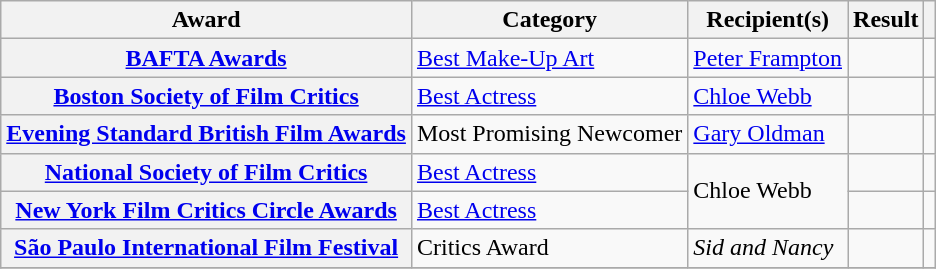<table class="wikitable plainrowheaders">
<tr>
<th>Award</th>
<th>Category</th>
<th>Recipient(s)</th>
<th>Result</th>
<th></th>
</tr>
<tr>
<th scope="row"><a href='#'>BAFTA Awards</a></th>
<td><a href='#'>Best Make-Up Art</a></td>
<td><a href='#'>Peter Frampton</a></td>
<td></td>
<td style="text-align:center;"></td>
</tr>
<tr>
<th scope="row"><a href='#'>Boston Society of Film Critics</a></th>
<td><a href='#'>Best Actress</a></td>
<td><a href='#'>Chloe Webb</a></td>
<td></td>
<td style="text-align:center;"></td>
</tr>
<tr>
<th scope="row"><a href='#'>Evening Standard British Film Awards</a></th>
<td>Most Promising Newcomer</td>
<td><a href='#'>Gary Oldman</a></td>
<td></td>
<td style="text-align:center;"></td>
</tr>
<tr>
<th scope="row"><a href='#'>National Society of Film Critics</a></th>
<td><a href='#'>Best Actress</a></td>
<td rowspan="2">Chloe Webb</td>
<td></td>
<td style="text-align:center;"></td>
</tr>
<tr>
<th scope="row"><a href='#'>New York Film Critics Circle Awards</a></th>
<td><a href='#'>Best Actress</a></td>
<td></td>
<td style="text-align:center;"></td>
</tr>
<tr>
<th scope="row"><a href='#'>São Paulo International Film Festival</a></th>
<td>Critics Award</td>
<td><em>Sid and Nancy</em></td>
<td></td>
<td style="text-align:center;"></td>
</tr>
<tr>
</tr>
</table>
